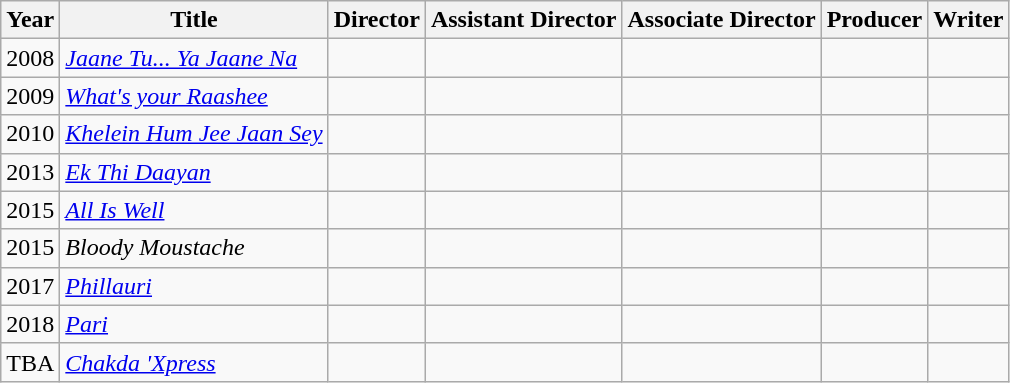<table class="wikitable">
<tr>
<th>Year</th>
<th>Title</th>
<th>Director</th>
<th>Assistant Director</th>
<th>Associate Director</th>
<th>Producer</th>
<th>Writer</th>
</tr>
<tr>
<td>2008</td>
<td><em><a href='#'>Jaane Tu... Ya Jaane Na</a></em></td>
<td></td>
<td></td>
<td></td>
<td></td>
<td></td>
</tr>
<tr>
<td>2009</td>
<td><em><a href='#'>What's your Raashee</a></em></td>
<td></td>
<td></td>
<td></td>
<td></td>
<td></td>
</tr>
<tr>
<td>2010</td>
<td><em><a href='#'>Khelein Hum Jee Jaan Sey</a></em></td>
<td></td>
<td></td>
<td></td>
<td></td>
<td></td>
</tr>
<tr>
<td>2013</td>
<td><em><a href='#'>Ek Thi Daayan</a></em></td>
<td></td>
<td></td>
<td></td>
<td></td>
<td></td>
</tr>
<tr>
<td>2015</td>
<td><em><a href='#'>All Is Well</a></em></td>
<td></td>
<td></td>
<td></td>
<td></td>
<td></td>
</tr>
<tr>
<td>2015</td>
<td><em>Bloody Moustache</em></td>
<td></td>
<td></td>
<td></td>
<td></td>
<td></td>
</tr>
<tr>
<td>2017</td>
<td><em><a href='#'>Phillauri</a></em></td>
<td></td>
<td></td>
<td></td>
<td></td>
<td></td>
</tr>
<tr>
<td>2018</td>
<td><em><a href='#'>Pari</a></em></td>
<td></td>
<td></td>
<td></td>
<td></td>
<td></td>
</tr>
<tr>
<td>TBA</td>
<td><em><a href='#'>Chakda 'Xpress</a></em></td>
<td></td>
<td></td>
<td></td>
<td></td>
<td></td>
</tr>
</table>
